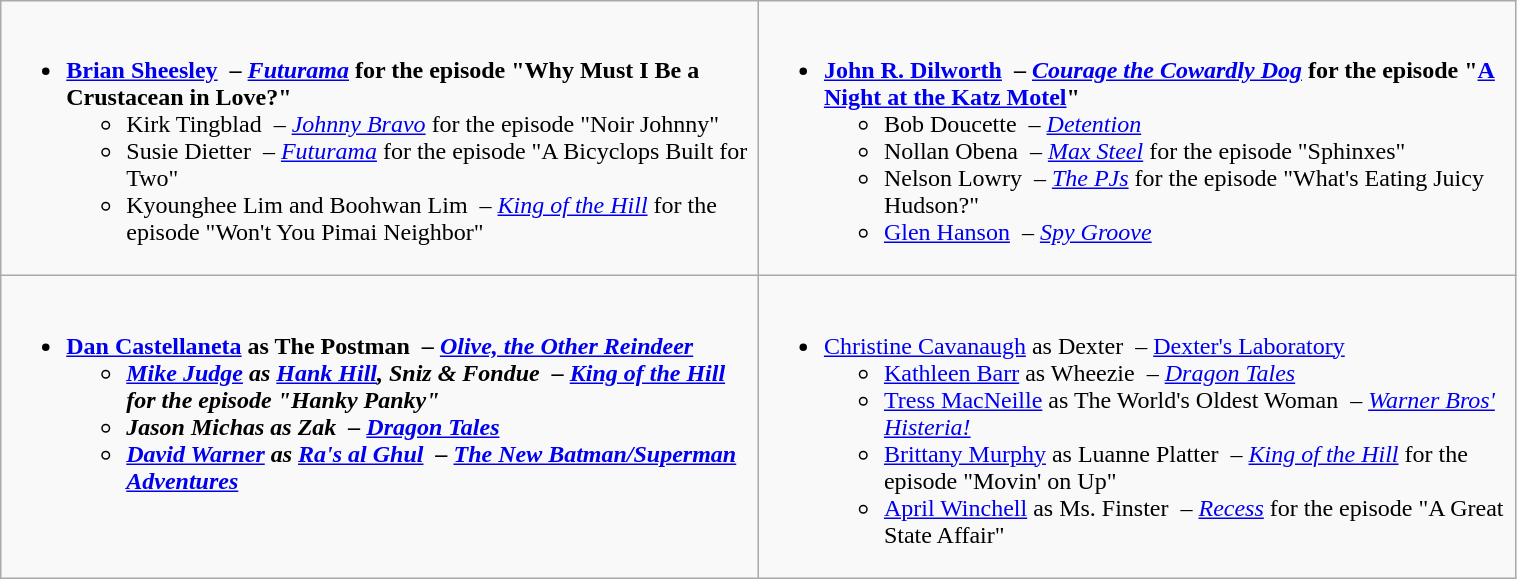<table class=wikitable width=80%>
<tr>
<td valign="top" width="30%"><br><ul><li><strong><a href='#'>Brian Sheesley</a>  – <em><a href='#'>Futurama</a></em> for the episode "Why Must I Be a Crustacean in Love?"</strong><ul><li>Kirk Tingblad  – <em><a href='#'>Johnny Bravo</a></em> for the episode "Noir Johnny"</li><li>Susie Dietter  – <em><a href='#'>Futurama</a></em> for the episode "A Bicyclops Built for Two"</li><li>Kyounghee Lim and Boohwan Lim  – <em><a href='#'>King of the Hill</a></em> for the episode "Won't You Pimai Neighbor"</li></ul></li></ul></td>
<td valign="top" width="30%"><br><ul><li><strong><a href='#'>John R. Dilworth</a>  – <em><a href='#'>Courage the Cowardly Dog</a></em> for the episode "<a href='#'>A Night at the Katz Motel</a>"</strong><ul><li>Bob Doucette  – <em><a href='#'>Detention</a></em></li><li>Nollan Obena  – <em><a href='#'>Max Steel</a></em> for the episode "Sphinxes"</li><li>Nelson Lowry  – <em><a href='#'>The PJs</a></em> for the episode "What's Eating Juicy Hudson?"</li><li><a href='#'>Glen Hanson</a>  – <em><a href='#'>Spy Groove</a></em></li></ul></li></ul></td>
</tr>
<tr>
<td valign="top" width="30%"><br><ul><li><strong><a href='#'>Dan Castellaneta</a> as The Postman  – <em><a href='#'>Olive, the Other Reindeer</a><strong><em><ul><li><a href='#'>Mike Judge</a> as <a href='#'>Hank Hill</a>, Sniz & Fondue  – </em><a href='#'>King of the Hill</a><em> for the episode "Hanky Panky"</li><li>Jason Michas as Zak  – </em><a href='#'>Dragon Tales</a><em></li><li><a href='#'>David Warner</a> as <a href='#'>Ra's al Ghul</a>  – </em><a href='#'>The New Batman/Superman Adventures</a><em></li></ul></li></ul></td>
<td valign="top" width="30%"><br><ul><li></strong><a href='#'>Christine Cavanaugh</a> as Dexter  – </em><a href='#'>Dexter's Laboratory</a></em></strong><ul><li><a href='#'>Kathleen Barr</a> as Wheezie  – <em><a href='#'>Dragon Tales</a></em></li><li><a href='#'>Tress MacNeille</a> as  The World's Oldest Woman  – <em><a href='#'>Warner Bros' Histeria!</a></em></li><li><a href='#'>Brittany Murphy</a> as Luanne Platter   – <em><a href='#'>King of the Hill</a></em> for the episode "Movin' on Up"</li><li><a href='#'>April Winchell</a> as Ms. Finster  – <em><a href='#'>Recess</a></em> for the episode "A Great State Affair"</li></ul></li></ul></td>
</tr>
</table>
